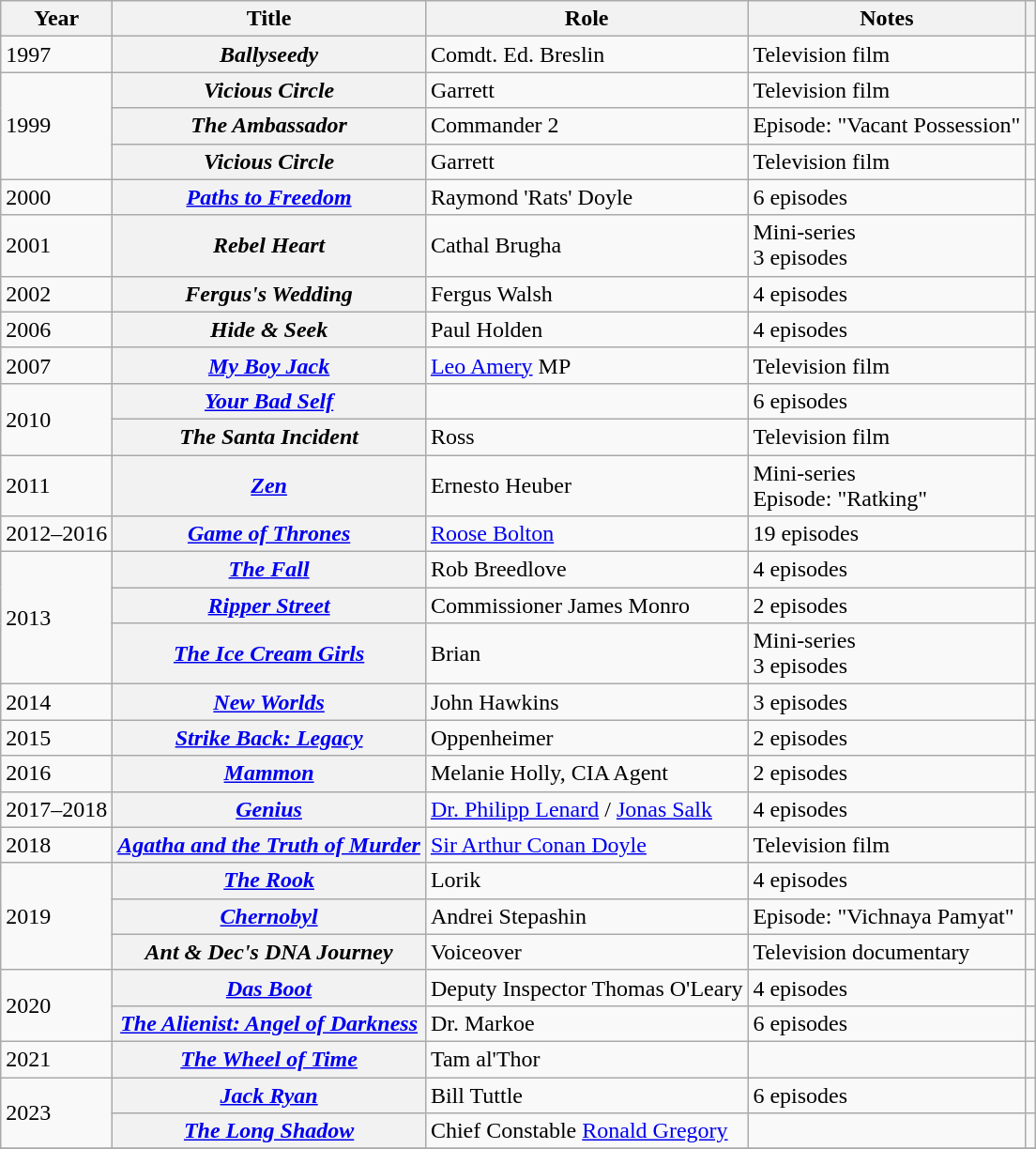<table class="wikitable plainrowheaders sortable">
<tr>
<th scope="col">Year</th>
<th scope="col">Title</th>
<th scope="col">Role</th>
<th scope="col" class="unsortable">Notes</th>
<th scope="col" class="unsortable"></th>
</tr>
<tr>
<td>1997</td>
<th scope=row><em>Ballyseedy</em></th>
<td>Comdt. Ed. Breslin</td>
<td>Television film</td>
<td style="text-align:center;"></td>
</tr>
<tr>
<td rowspan=3>1999</td>
<th scope=row><em>Vicious Circle</em></th>
<td>Garrett</td>
<td>Television film</td>
<td style="text-align:center;"></td>
</tr>
<tr>
<th scope=row><em>The Ambassador</em></th>
<td>Commander 2</td>
<td>Episode: "Vacant Possession"</td>
<td style="text-align:center;"></td>
</tr>
<tr>
<th scope=row><em>Vicious Circle</em></th>
<td>Garrett</td>
<td>Television film</td>
<td style="text-align:center;"></td>
</tr>
<tr>
<td>2000</td>
<th scope=row><em><a href='#'>Paths to Freedom</a></em></th>
<td>Raymond 'Rats' Doyle</td>
<td>6 episodes</td>
<td style="text-align:center;"></td>
</tr>
<tr>
<td>2001</td>
<th scope=row><em>Rebel Heart</em></th>
<td>Cathal Brugha</td>
<td>Mini-series<br>3 episodes</td>
<td style="text-align:center;"></td>
</tr>
<tr>
<td>2002</td>
<th scope=row><em>Fergus's Wedding</em></th>
<td>Fergus Walsh</td>
<td>4 episodes</td>
<td style="text-align:center;"></td>
</tr>
<tr>
<td>2006</td>
<th scope=row><em>Hide & Seek</em></th>
<td>Paul Holden</td>
<td>4 episodes</td>
<td style="text-align:center;"></td>
</tr>
<tr>
<td>2007</td>
<th scope=row><em><a href='#'>My Boy Jack</a></em></th>
<td><a href='#'>Leo Amery</a> MP</td>
<td>Television film</td>
<td style="text-align:center;"></td>
</tr>
<tr>
<td rowspan=2>2010</td>
<th scope=row><em><a href='#'>Your Bad Self</a></em></th>
<td></td>
<td>6 episodes</td>
<td style="text-align:center;"></td>
</tr>
<tr>
<th scope=row><em>The Santa Incident</em></th>
<td>Ross</td>
<td>Television film</td>
<td style="text-align:center;"></td>
</tr>
<tr>
<td>2011</td>
<th scope=row><em><a href='#'>Zen</a></em></th>
<td>Ernesto Heuber</td>
<td>Mini-series<br>Episode: "Ratking"</td>
<td style="text-align:center;"></td>
</tr>
<tr>
<td>2012–2016</td>
<th scope=row><em><a href='#'>Game of Thrones</a></em></th>
<td><a href='#'>Roose Bolton</a></td>
<td>19 episodes</td>
<td style="text-align:center;"></td>
</tr>
<tr>
<td rowspan=3>2013</td>
<th scope=row><em><a href='#'>The Fall</a></em></th>
<td>Rob Breedlove</td>
<td>4 episodes</td>
<td style="text-align:center;"></td>
</tr>
<tr>
<th scope=row><em><a href='#'>Ripper Street</a></em></th>
<td>Commissioner James Monro</td>
<td>2 episodes</td>
<td style="text-align:center;"></td>
</tr>
<tr>
<th scope=row><em><a href='#'>The Ice Cream Girls</a></em></th>
<td>Brian</td>
<td>Mini-series<br>3 episodes</td>
<td style="text-align:center;"></td>
</tr>
<tr>
<td>2014</td>
<th scope=row><em><a href='#'>New Worlds</a></em></th>
<td>John Hawkins</td>
<td>3 episodes</td>
<td style="text-align:center;"></td>
</tr>
<tr>
<td>2015</td>
<th scope=row><em><a href='#'>Strike Back: Legacy</a></em></th>
<td>Oppenheimer</td>
<td>2 episodes</td>
<td style="text-align:center;"></td>
</tr>
<tr>
<td>2016</td>
<th scope=row><em><a href='#'>Mammon</a></em></th>
<td>Melanie Holly, CIA Agent</td>
<td>2 episodes</td>
<td style="text-align:center;"></td>
</tr>
<tr>
<td>2017–2018</td>
<th scope=row><em><a href='#'>Genius</a></em></th>
<td><a href='#'>Dr. Philipp Lenard</a> / <a href='#'>Jonas Salk</a></td>
<td>4 episodes</td>
<td style="text-align:center;"></td>
</tr>
<tr>
<td>2018</td>
<th scope=row><em><a href='#'>Agatha and the Truth of Murder</a></em></th>
<td><a href='#'>Sir Arthur Conan Doyle</a></td>
<td>Television film</td>
<td style="text-align:center;"></td>
</tr>
<tr>
<td rowspan=3>2019</td>
<th scope=row><em><a href='#'>The Rook</a></em></th>
<td>Lorik</td>
<td>4 episodes</td>
<td style="text-align:center;"></td>
</tr>
<tr>
<th scope=row><em><a href='#'>Chernobyl</a></em></th>
<td>Andrei Stepashin</td>
<td>Episode: "Vichnaya Pamyat"</td>
<td style="text-align:center;"></td>
</tr>
<tr>
<th scope=row><em>Ant & Dec's DNA Journey</em></th>
<td>Voiceover</td>
<td>Television documentary</td>
<td style="text-align:center;"></td>
</tr>
<tr>
<td rowspan=2>2020</td>
<th scope=row><em><a href='#'>Das Boot</a></em></th>
<td>Deputy Inspector Thomas O'Leary</td>
<td>4 episodes</td>
<td style="text-align:center;"></td>
</tr>
<tr>
<th scope=row><em><a href='#'>The Alienist: Angel of Darkness</a></em></th>
<td>Dr. Markoe</td>
<td>6 episodes</td>
<td style="text-align:center;"></td>
</tr>
<tr>
<td>2021</td>
<th scope=row><em><a href='#'>The Wheel of Time</a></em></th>
<td>Tam al'Thor</td>
<td></td>
<td style="text-align:center;"></td>
</tr>
<tr>
<td rowspan=2>2023</td>
<th scope=row><em><a href='#'>Jack Ryan</a></em></th>
<td>Bill Tuttle</td>
<td>6 episodes</td>
<td style="text-align:center;"></td>
</tr>
<tr>
<th scope=row><em><a href='#'>The Long Shadow</a></em></th>
<td>Chief Constable <a href='#'>Ronald Gregory</a></td>
<td></td>
<td></td>
</tr>
<tr>
</tr>
</table>
